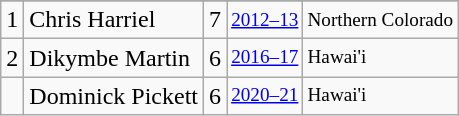<table class="wikitable">
<tr>
</tr>
<tr>
<td>1</td>
<td>Chris Harriel</td>
<td>7</td>
<td style="font-size:80%;"><a href='#'>2012–13</a></td>
<td style="font-size:80%;">Northern Colorado</td>
</tr>
<tr>
<td>2</td>
<td>Dikymbe Martin</td>
<td>6</td>
<td style="font-size:80%;"><a href='#'>2016–17</a></td>
<td style="font-size:80%;">Hawai'i</td>
</tr>
<tr>
<td></td>
<td>Dominick Pickett</td>
<td>6</td>
<td style="font-size:80%;"><a href='#'>2020–21</a></td>
<td style="font-size:80%;">Hawai'i</td>
</tr>
</table>
